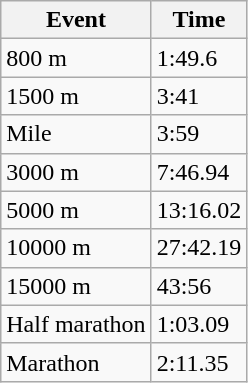<table class="wikitable">
<tr>
<th>Event</th>
<th>Time</th>
</tr>
<tr>
<td>800 m</td>
<td>1:49.6</td>
</tr>
<tr>
<td>1500 m</td>
<td>3:41</td>
</tr>
<tr>
<td>Mile</td>
<td>3:59</td>
</tr>
<tr>
<td>3000 m</td>
<td>7:46.94</td>
</tr>
<tr>
<td>5000 m</td>
<td>13:16.02</td>
</tr>
<tr>
<td>10000 m</td>
<td>27:42.19</td>
</tr>
<tr>
<td>15000 m</td>
<td>43:56</td>
</tr>
<tr>
<td>Half marathon</td>
<td>1:03.09</td>
</tr>
<tr>
<td>Marathon</td>
<td>2:11.35</td>
</tr>
</table>
